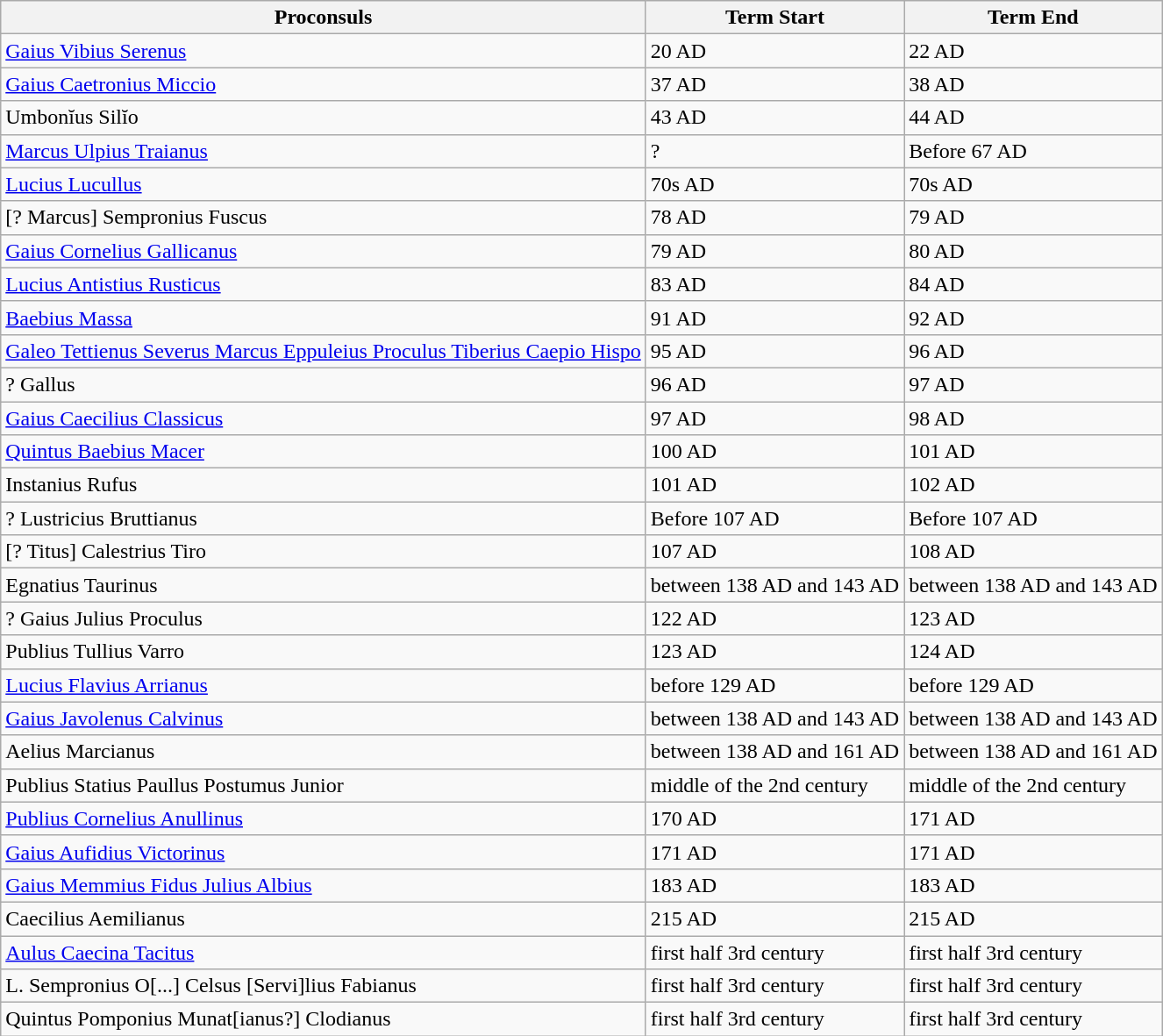<table class="wikitable">
<tr>
<th>Proconsuls</th>
<th>Term Start</th>
<th>Term End</th>
</tr>
<tr>
<td><a href='#'>Gaius Vibius Serenus</a></td>
<td>20 AD</td>
<td>22 AD</td>
</tr>
<tr>
<td><a href='#'>Gaius Caetronius Miccio</a></td>
<td> 37 AD</td>
<td> 38 AD</td>
</tr>
<tr>
<td>Umbonĭus Silĭo</td>
<td>43 AD</td>
<td>44 AD</td>
</tr>
<tr>
<td><a href='#'>Marcus Ulpius Traianus</a></td>
<td>?</td>
<td>Before 67 AD</td>
</tr>
<tr>
<td><a href='#'>Lucius Lucullus</a></td>
<td>70s AD</td>
<td>70s AD</td>
</tr>
<tr>
<td>[? Marcus] Sempronius Fuscus</td>
<td>78 AD</td>
<td>79 AD</td>
</tr>
<tr>
<td><a href='#'>Gaius Cornelius Gallicanus</a></td>
<td>79 AD</td>
<td>80 AD</td>
</tr>
<tr>
<td><a href='#'>Lucius Antistius Rusticus</a></td>
<td>83 AD</td>
<td>84 AD</td>
</tr>
<tr>
<td><a href='#'>Baebius Massa</a></td>
<td>91 AD</td>
<td>92 AD</td>
</tr>
<tr>
<td><a href='#'>Galeo Tettienus Severus Marcus Eppuleius Proculus Tiberius Caepio Hispo</a></td>
<td>95 AD</td>
<td>96 AD</td>
</tr>
<tr>
<td>? Gallus</td>
<td>96 AD</td>
<td>97 AD</td>
</tr>
<tr>
<td><a href='#'>Gaius Caecilius Classicus</a></td>
<td>97 AD</td>
<td>98 AD</td>
</tr>
<tr>
<td><a href='#'>Quintus Baebius Macer</a></td>
<td>100 AD</td>
<td>101 AD</td>
</tr>
<tr>
<td>Instanius Rufus</td>
<td>101 AD</td>
<td>102 AD</td>
</tr>
<tr>
<td>? Lustricius Bruttianus</td>
<td>Before 107 AD</td>
<td>Before 107 AD</td>
</tr>
<tr>
<td>[? Titus] Calestrius Tiro</td>
<td>107 AD</td>
<td>108 AD</td>
</tr>
<tr>
<td>Egnatius Taurinus</td>
<td>between 138 AD and 143 AD</td>
<td>between 138 AD and 143 AD</td>
</tr>
<tr>
<td>? Gaius Julius Proculus</td>
<td>122 AD</td>
<td>123 AD</td>
</tr>
<tr>
<td>Publius Tullius Varro</td>
<td>123 AD</td>
<td>124 AD</td>
</tr>
<tr>
<td><a href='#'>Lucius Flavius Arrianus</a></td>
<td>before 129 AD</td>
<td>before 129 AD</td>
</tr>
<tr>
<td><a href='#'>Gaius Javolenus Calvinus</a></td>
<td>between 138 AD and 143 AD</td>
<td>between 138 AD and 143 AD</td>
</tr>
<tr>
<td>Aelius Marcianus</td>
<td>between 138 AD and 161 AD</td>
<td>between 138 AD and 161 AD</td>
</tr>
<tr>
<td>Publius Statius Paullus Postumus Junior</td>
<td>middle of the 2nd century</td>
<td>middle of the 2nd century</td>
</tr>
<tr>
<td><a href='#'>Publius Cornelius Anullinus</a></td>
<td>170 AD</td>
<td>171 AD</td>
</tr>
<tr>
<td><a href='#'>Gaius Aufidius Victorinus</a></td>
<td>171 AD</td>
<td>171 AD</td>
</tr>
<tr>
<td><a href='#'>Gaius Memmius Fidus Julius Albius</a></td>
<td>183 AD</td>
<td>183 AD</td>
</tr>
<tr>
<td>Caecilius Aemilianus</td>
<td>215 AD</td>
<td>215 AD</td>
</tr>
<tr>
<td><a href='#'>Aulus Caecina Tacitus</a></td>
<td>first half 3rd century</td>
<td>first half 3rd century</td>
</tr>
<tr>
<td>L. Sempronius O[...] Celsus [Servi]lius Fabianus</td>
<td>first half 3rd century</td>
<td>first half 3rd century</td>
</tr>
<tr>
<td>Quintus Pomponius Munat[ianus?] Clodianus</td>
<td>first half 3rd century</td>
<td>first half 3rd century</td>
</tr>
</table>
